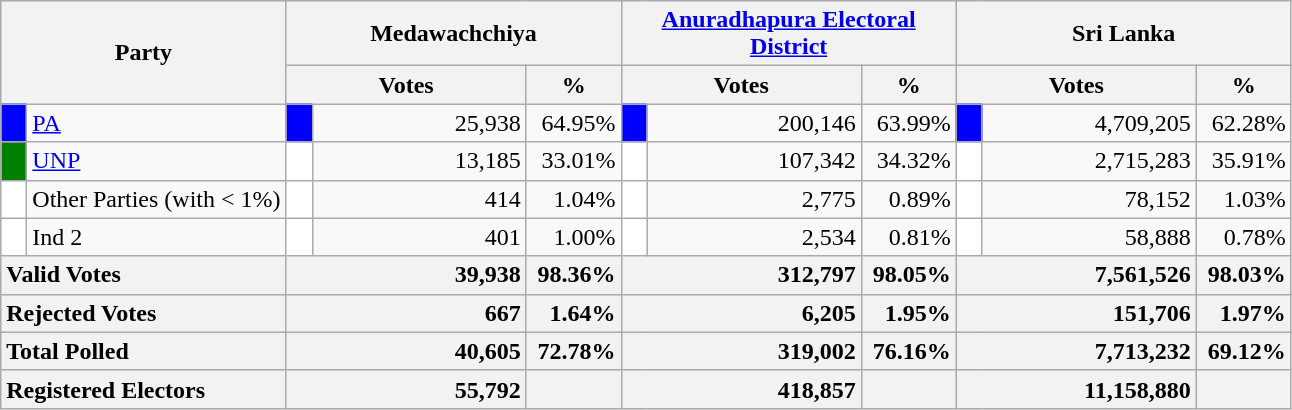<table class="wikitable">
<tr>
<th colspan="2" width="144px"rowspan="2">Party</th>
<th colspan="3" width="216px">Medawachchiya</th>
<th colspan="3" width="216px"><a href='#'>Anuradhapura Electoral District</a></th>
<th colspan="3" width="216px">Sri Lanka</th>
</tr>
<tr>
<th colspan="2" width="144px">Votes</th>
<th>%</th>
<th colspan="2" width="144px">Votes</th>
<th>%</th>
<th colspan="2" width="144px">Votes</th>
<th>%</th>
</tr>
<tr>
<td style="background-color:blue;" width="10px"></td>
<td style="text-align:left;"><a href='#'>PA</a></td>
<td style="background-color:blue;" width="10px"></td>
<td style="text-align:right;">25,938</td>
<td style="text-align:right;">64.95%</td>
<td style="background-color:blue;" width="10px"></td>
<td style="text-align:right;">200,146</td>
<td style="text-align:right;">63.99%</td>
<td style="background-color:blue;" width="10px"></td>
<td style="text-align:right;">4,709,205</td>
<td style="text-align:right;">62.28%</td>
</tr>
<tr>
<td style="background-color:green;" width="10px"></td>
<td style="text-align:left;"><a href='#'>UNP</a></td>
<td style="background-color:white;" width="10px"></td>
<td style="text-align:right;">13,185</td>
<td style="text-align:right;">33.01%</td>
<td style="background-color:white;" width="10px"></td>
<td style="text-align:right;">107,342</td>
<td style="text-align:right;">34.32%</td>
<td style="background-color:white;" width="10px"></td>
<td style="text-align:right;">2,715,283</td>
<td style="text-align:right;">35.91%</td>
</tr>
<tr>
<td style="background-color:white;" width="10px"></td>
<td style="text-align:left;">Other Parties (with < 1%)</td>
<td style="background-color:white;" width="10px"></td>
<td style="text-align:right;">414</td>
<td style="text-align:right;">1.04%</td>
<td style="background-color:white;" width="10px"></td>
<td style="text-align:right;">2,775</td>
<td style="text-align:right;">0.89%</td>
<td style="background-color:white;" width="10px"></td>
<td style="text-align:right;">78,152</td>
<td style="text-align:right;">1.03%</td>
</tr>
<tr>
<td style="background-color:white;" width="10px"></td>
<td style="text-align:left;">Ind 2</td>
<td style="background-color:white;" width="10px"></td>
<td style="text-align:right;">401</td>
<td style="text-align:right;">1.00%</td>
<td style="background-color:white;" width="10px"></td>
<td style="text-align:right;">2,534</td>
<td style="text-align:right;">0.81%</td>
<td style="background-color:white;" width="10px"></td>
<td style="text-align:right;">58,888</td>
<td style="text-align:right;">0.78%</td>
</tr>
<tr>
<th colspan="2" width="144px"style="text-align:left;">Valid Votes</th>
<th style="text-align:right;"colspan="2" width="144px">39,938</th>
<th style="text-align:right;">98.36%</th>
<th style="text-align:right;"colspan="2" width="144px">312,797</th>
<th style="text-align:right;">98.05%</th>
<th style="text-align:right;"colspan="2" width="144px">7,561,526</th>
<th style="text-align:right;">98.03%</th>
</tr>
<tr>
<th colspan="2" width="144px"style="text-align:left;">Rejected Votes</th>
<th style="text-align:right;"colspan="2" width="144px">667</th>
<th style="text-align:right;">1.64%</th>
<th style="text-align:right;"colspan="2" width="144px">6,205</th>
<th style="text-align:right;">1.95%</th>
<th style="text-align:right;"colspan="2" width="144px">151,706</th>
<th style="text-align:right;">1.97%</th>
</tr>
<tr>
<th colspan="2" width="144px"style="text-align:left;">Total Polled</th>
<th style="text-align:right;"colspan="2" width="144px">40,605</th>
<th style="text-align:right;">72.78%</th>
<th style="text-align:right;"colspan="2" width="144px">319,002</th>
<th style="text-align:right;">76.16%</th>
<th style="text-align:right;"colspan="2" width="144px">7,713,232</th>
<th style="text-align:right;">69.12%</th>
</tr>
<tr>
<th colspan="2" width="144px"style="text-align:left;">Registered Electors</th>
<th style="text-align:right;"colspan="2" width="144px">55,792</th>
<th></th>
<th style="text-align:right;"colspan="2" width="144px">418,857</th>
<th></th>
<th style="text-align:right;"colspan="2" width="144px">11,158,880</th>
<th></th>
</tr>
</table>
